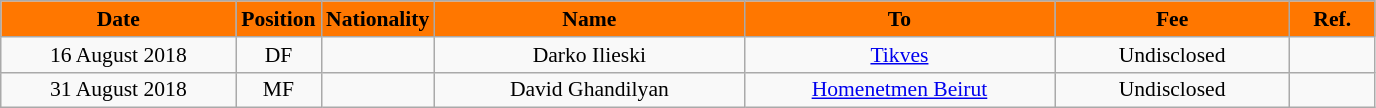<table class="wikitable"  style="text-align:center; font-size:90%; ">
<tr>
<th style="background:#FF7700; color:#000000; width:150px;">Date</th>
<th style="background:#FF7700; color:#000000; width:50px;">Position</th>
<th style="background:#FF7700; color:#000000; width:50px;">Nationality</th>
<th style="background:#FF7700; color:#000000; width:200px;">Name</th>
<th style="background:#FF7700; color:#000000; width:200px;">To</th>
<th style="background:#FF7700; color:#000000; width:150px;">Fee</th>
<th style="background:#FF7700; color:#000000; width:50px;">Ref.</th>
</tr>
<tr>
<td>16 August 2018</td>
<td>DF</td>
<td></td>
<td>Darko Ilieski</td>
<td><a href='#'>Tikves</a></td>
<td>Undisclosed</td>
<td></td>
</tr>
<tr>
<td>31 August 2018</td>
<td>MF</td>
<td></td>
<td>David Ghandilyan</td>
<td><a href='#'>Homenetmen Beirut</a></td>
<td>Undisclosed</td>
<td></td>
</tr>
</table>
